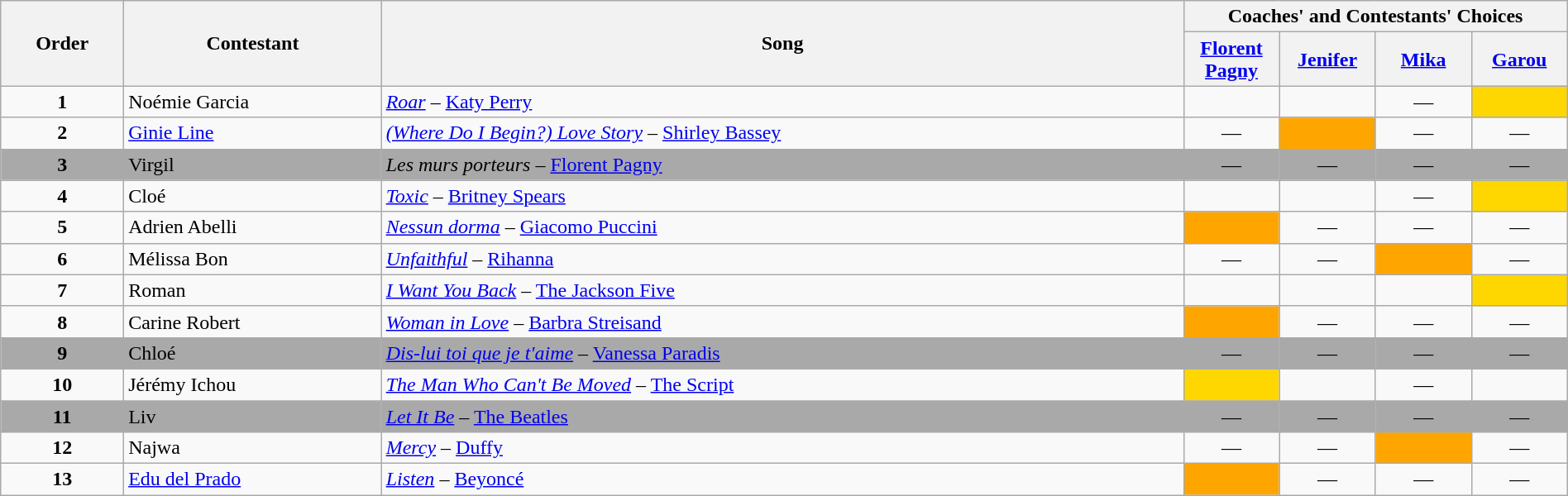<table class="wikitable" style="width:100%;">
<tr>
<th rowspan=2>Order</th>
<th rowspan=2>Contestant</th>
<th rowspan=2>Song</th>
<th colspan=4>Coaches' and Contestants' Choices</th>
</tr>
<tr>
<th width="70"><a href='#'>Florent Pagny</a></th>
<th width="70"><a href='#'>Jenifer</a></th>
<th width="70"><a href='#'>Mika</a></th>
<th width="70"><a href='#'>Garou</a></th>
</tr>
<tr>
<td style="text-align:center;"><strong>1</strong></td>
<td>Noémie Garcia</td>
<td><em><a href='#'>Roar</a></em> – <a href='#'>Katy Perry</a></td>
<td style="text-align:center;"></td>
<td style="text-align:center;"></td>
<td style="text-align:center;">—</td>
<td style="background:gold;text-align:center;"></td>
</tr>
<tr>
<td style="text-align:center;"><strong>2</strong></td>
<td><a href='#'>Ginie Line</a></td>
<td><em><a href='#'>(Where Do I Begin?) Love Story</a></em> – <a href='#'>Shirley Bassey</a></td>
<td style="text-align:center;">—</td>
<td style="background:orange;text-align:center;"></td>
<td style="text-align:center;">—</td>
<td style="text-align:center;">—</td>
</tr>
<tr style="background:darkgrey;">
<td style="text-align:center;"><strong>3</strong></td>
<td>Virgil</td>
<td><em>Les murs porteurs</em> – <a href='#'>Florent Pagny</a></td>
<td style="text-align:center;">—</td>
<td style="text-align:center;">—</td>
<td style="text-align:center;">—</td>
<td style="text-align:center;">—</td>
</tr>
<tr>
<td style="text-align:center;"><strong>4</strong></td>
<td>Cloé</td>
<td><em><a href='#'>Toxic</a></em> – <a href='#'>Britney Spears</a></td>
<td style="text-align:center;"></td>
<td style="text-align:center;"></td>
<td style="text-align:center;">—</td>
<td style="background:gold;text-align:center;"></td>
</tr>
<tr>
<td style="text-align:center;"><strong>5</strong></td>
<td>Adrien Abelli</td>
<td><em><a href='#'>Nessun dorma</a></em> – <a href='#'>Giacomo Puccini</a></td>
<td style="background:orange;text-align:center;"></td>
<td style="text-align:center;">—</td>
<td style="text-align:center;">—</td>
<td style="text-align:center;">—</td>
</tr>
<tr>
<td style="text-align:center;"><strong>6</strong></td>
<td>Mélissa Bon</td>
<td><em><a href='#'>Unfaithful</a></em> – <a href='#'>Rihanna</a></td>
<td style="text-align:center;">—</td>
<td style="text-align:center;">—</td>
<td style="background:orange;text-align:center;"></td>
<td style="text-align:center;">—</td>
</tr>
<tr>
<td style="text-align:center;"><strong>7</strong></td>
<td>Roman</td>
<td><em><a href='#'>I Want You Back</a></em> – <a href='#'>The Jackson Five</a></td>
<td style="text-align:center;"></td>
<td style="text-align:center;"></td>
<td style="text-align:center;"></td>
<td style="background:gold;text-align:center;"></td>
</tr>
<tr>
<td style="text-align:center;"><strong>8</strong></td>
<td>Carine Robert</td>
<td><em><a href='#'>Woman in Love</a></em> – <a href='#'>Barbra Streisand</a></td>
<td style="background:orange;text-align:center;"></td>
<td style="text-align:center;">—</td>
<td style="text-align:center;">—</td>
<td style="text-align:center;">—</td>
</tr>
<tr style="background:darkgrey;">
<td style="text-align:center;"><strong>9</strong></td>
<td>Chloé</td>
<td><em><a href='#'>Dis-lui toi que je t'aime</a></em> – <a href='#'>Vanessa Paradis</a></td>
<td style="text-align:center;">—</td>
<td style="text-align:center;">—</td>
<td style="text-align:center;">—</td>
<td style="text-align:center;">—</td>
</tr>
<tr>
<td style="text-align:center;"><strong>10</strong></td>
<td>Jérémy Ichou</td>
<td><em><a href='#'>The Man Who Can't Be Moved</a></em> – <a href='#'>The Script</a></td>
<td style="background:gold;text-align:center;"></td>
<td style="text-align:center;"></td>
<td style="text-align:center;">—</td>
<td style="text-align:center;"></td>
</tr>
<tr style="background:darkgrey;">
<td style="text-align:center;"><strong>11</strong></td>
<td>Liv</td>
<td><em><a href='#'>Let It Be</a></em> – <a href='#'>The Beatles</a></td>
<td style="text-align:center;">—</td>
<td style="text-align:center;">—</td>
<td style="text-align:center;">—</td>
<td style="text-align:center;">—</td>
</tr>
<tr>
<td style="text-align:center;"><strong>12</strong></td>
<td>Najwa</td>
<td><em><a href='#'>Mercy</a></em> – <a href='#'>Duffy</a></td>
<td style="text-align:center;">—</td>
<td style="text-align:center;">—</td>
<td style="background:orange;text-align:center;"></td>
<td style="text-align:center;">—</td>
</tr>
<tr>
<td style="text-align:center;"><strong>13 </strong></td>
<td><a href='#'>Edu del Prado</a></td>
<td><em><a href='#'>Listen</a></em> – <a href='#'>Beyoncé</a></td>
<td style="background:orange;text-align:center;"></td>
<td style="text-align:center;">—</td>
<td style="text-align:center;">—</td>
<td style="text-align:center;">—</td>
</tr>
</table>
